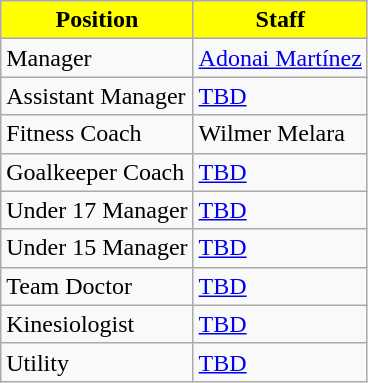<table class="wikitable">
<tr>
<th style="color:Black; background:#FFFF00;">Position</th>
<th style="color:Black; background:#FFFF00;">Staff</th>
</tr>
<tr>
<td>Manager</td>
<td> <a href='#'>Adonai Martínez</a></td>
</tr>
<tr>
<td>Assistant Manager</td>
<td> <a href='#'>TBD</a></td>
</tr>
<tr>
<td>Fitness Coach</td>
<td> Wilmer Melara</td>
</tr>
<tr>
<td>Goalkeeper Coach</td>
<td> <a href='#'>TBD</a></td>
</tr>
<tr>
<td>Under 17 Manager</td>
<td> <a href='#'>TBD</a></td>
</tr>
<tr>
<td>Under 15 Manager</td>
<td> <a href='#'>TBD</a></td>
</tr>
<tr>
<td>Team Doctor</td>
<td> <a href='#'>TBD</a></td>
</tr>
<tr>
<td>Kinesiologist</td>
<td> <a href='#'>TBD</a></td>
</tr>
<tr>
<td>Utility</td>
<td> <a href='#'>TBD</a></td>
</tr>
</table>
